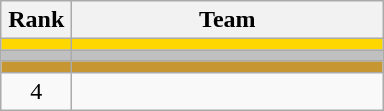<table class="wikitable" style="text-align:center;">
<tr>
<th width=40>Rank</th>
<th width=200>Team</th>
</tr>
<tr bgcolor="gold">
<td></td>
<td style="text-align:left;"></td>
</tr>
<tr bgcolor="silver">
<td></td>
<td style="text-align:left;"></td>
</tr>
<tr bgcolor="#C69633">
<td></td>
<td style="text-align:left;"></td>
</tr>
<tr>
<td>4</td>
<td style="text-align:left;"></td>
</tr>
</table>
